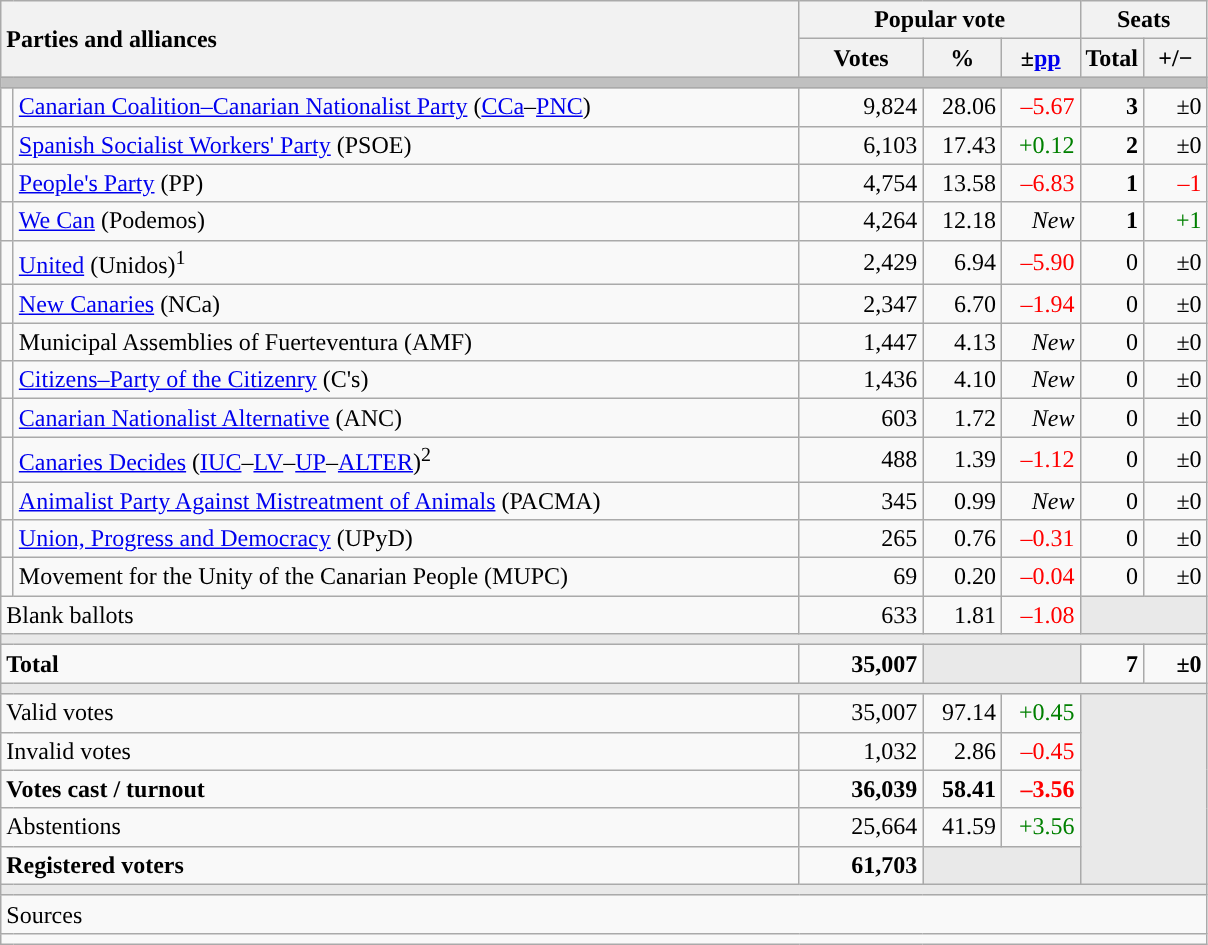<table class="wikitable" style="text-align:right;">
<tr>
<th style="text-align:left;" rowspan="2" colspan="2" width="525">Parties and alliances</th>
<th colspan="3">Popular vote</th>
<th colspan="2">Seats</th>
</tr>
<tr>
<th width="75">Votes</th>
<th width="45">%</th>
<th width="45">±<a href='#'>pp</a></th>
<th width="35">Total</th>
<th width="35">+/−</th>
</tr>
<tr>
<td colspan="7" bgcolor="#C0C0C0"></td>
</tr>
<tr>
<td width="1" style="color:inherit;background:"></td>
<td align="left"><a href='#'>Canarian Coalition–Canarian Nationalist Party</a> (<a href='#'>CCa</a>–<a href='#'>PNC</a>)</td>
<td>9,824</td>
<td>28.06</td>
<td style="color:red;">–5.67</td>
<td><strong>3</strong></td>
<td>±0</td>
</tr>
<tr>
<td style="color:inherit;background:"></td>
<td align="left"><a href='#'>Spanish Socialist Workers' Party</a> (PSOE)</td>
<td>6,103</td>
<td>17.43</td>
<td style="color:green;">+0.12</td>
<td><strong>2</strong></td>
<td>±0</td>
</tr>
<tr>
<td style="color:inherit;background:"></td>
<td align="left"><a href='#'>People's Party</a> (PP)</td>
<td>4,754</td>
<td>13.58</td>
<td style="color:red;">–6.83</td>
<td><strong>1</strong></td>
<td style="color:red;">–1</td>
</tr>
<tr>
<td style="color:inherit;background:"></td>
<td align="left"><a href='#'>We Can</a> (Podemos)</td>
<td>4,264</td>
<td>12.18</td>
<td><em>New</em></td>
<td><strong>1</strong></td>
<td style="color:green;">+1</td>
</tr>
<tr>
<td style="color:inherit;background:"></td>
<td align="left"><a href='#'>United</a> (Unidos)<sup>1</sup></td>
<td>2,429</td>
<td>6.94</td>
<td style="color:red;">–5.90</td>
<td>0</td>
<td>±0</td>
</tr>
<tr>
<td style="color:inherit;background:"></td>
<td align="left"><a href='#'>New Canaries</a> (NCa)</td>
<td>2,347</td>
<td>6.70</td>
<td style="color:red;">–1.94</td>
<td>0</td>
<td>±0</td>
</tr>
<tr>
<td style="color:inherit;background:"></td>
<td align="left">Municipal Assemblies of Fuerteventura (AMF)</td>
<td>1,447</td>
<td>4.13</td>
<td><em>New</em></td>
<td>0</td>
<td>±0</td>
</tr>
<tr>
<td style="color:inherit;background:"></td>
<td align="left"><a href='#'>Citizens–Party of the Citizenry</a> (C's)</td>
<td>1,436</td>
<td>4.10</td>
<td><em>New</em></td>
<td>0</td>
<td>±0</td>
</tr>
<tr>
<td style="color:inherit;background:"></td>
<td align="left"><a href='#'>Canarian Nationalist Alternative</a> (ANC)</td>
<td>603</td>
<td>1.72</td>
<td><em>New</em></td>
<td>0</td>
<td>±0</td>
</tr>
<tr>
<td style="color:inherit;background:"></td>
<td align="left"><a href='#'>Canaries Decides</a> (<a href='#'>IUC</a>–<a href='#'>LV</a>–<a href='#'>UP</a>–<a href='#'>ALTER</a>)<sup>2</sup></td>
<td>488</td>
<td>1.39</td>
<td style="color:red;">–1.12</td>
<td>0</td>
<td>±0</td>
</tr>
<tr>
<td style="color:inherit;background:"></td>
<td align="left"><a href='#'>Animalist Party Against Mistreatment of Animals</a> (PACMA)</td>
<td>345</td>
<td>0.99</td>
<td><em>New</em></td>
<td>0</td>
<td>±0</td>
</tr>
<tr>
<td style="color:inherit;background:"></td>
<td align="left"><a href='#'>Union, Progress and Democracy</a> (UPyD)</td>
<td>265</td>
<td>0.76</td>
<td style="color:red;">–0.31</td>
<td>0</td>
<td>±0</td>
</tr>
<tr>
<td style="color:inherit;background:"></td>
<td align="left">Movement for the Unity of the Canarian People (MUPC)</td>
<td>69</td>
<td>0.20</td>
<td style="color:red;">–0.04</td>
<td>0</td>
<td>±0</td>
</tr>
<tr>
<td align="left" colspan="2">Blank ballots</td>
<td>633</td>
<td>1.81</td>
<td style="color:red;">–1.08</td>
<td bgcolor="#E9E9E9" colspan="2"></td>
</tr>
<tr>
<td colspan="7" bgcolor="#E9E9E9"></td>
</tr>
<tr style="font-weight:bold;">
<td align="left" colspan="2">Total</td>
<td>35,007</td>
<td bgcolor="#E9E9E9" colspan="2"></td>
<td>7</td>
<td>±0</td>
</tr>
<tr>
<td colspan="7" bgcolor="#E9E9E9"></td>
</tr>
<tr>
<td align="left" colspan="2">Valid votes</td>
<td>35,007</td>
<td>97.14</td>
<td style="color:green;">+0.45</td>
<td bgcolor="#E9E9E9" colspan="2" rowspan="5"></td>
</tr>
<tr>
<td align="left" colspan="2">Invalid votes</td>
<td>1,032</td>
<td>2.86</td>
<td style="color:red;">–0.45</td>
</tr>
<tr style="font-weight:bold;">
<td align="left" colspan="2">Votes cast / turnout</td>
<td>36,039</td>
<td>58.41</td>
<td style="color:red;">–3.56</td>
</tr>
<tr>
<td align="left" colspan="2">Abstentions</td>
<td>25,664</td>
<td>41.59</td>
<td style="color:green;">+3.56</td>
</tr>
<tr style="font-weight:bold;">
<td align="left" colspan="2">Registered voters</td>
<td>61,703</td>
<td bgcolor="#E9E9E9" colspan="2"></td>
</tr>
<tr>
<td colspan="7" bgcolor="#E9E9E9"></td>
</tr>
<tr>
<td align="left" colspan="7">Sources</td>
</tr>
<tr>
<td colspan="7" style="text-align:left; max-width:790px;"></td>
</tr>
</table>
